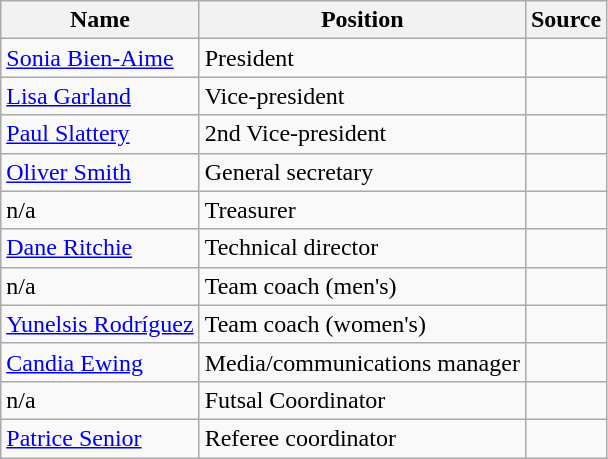<table class="wikitable">
<tr>
<th>Name</th>
<th>Position</th>
<th>Source</th>
</tr>
<tr>
<td> <a href='#'>Sonia Bien-Aime</a></td>
<td>President</td>
<td></td>
</tr>
<tr>
<td> <a href='#'>Lisa Garland</a></td>
<td>Vice-president</td>
<td></td>
</tr>
<tr>
<td> <a href='#'>Paul Slattery</a></td>
<td>2nd Vice-president</td>
<td></td>
</tr>
<tr>
<td> <a href='#'>Oliver Smith</a></td>
<td>General secretary</td>
<td></td>
</tr>
<tr>
<td>n/a</td>
<td>Treasurer</td>
<td></td>
</tr>
<tr>
<td><a href='#'>Dane Ritchie</a></td>
<td>Technical director</td>
<td></td>
</tr>
<tr>
<td>n/a</td>
<td>Team coach (men's)</td>
<td></td>
</tr>
<tr>
<td> <a href='#'>Yunelsis Rodríguez</a></td>
<td>Team coach (women's)</td>
<td></td>
</tr>
<tr>
<td> <a href='#'>Candia Ewing</a></td>
<td>Media/communications manager</td>
<td></td>
</tr>
<tr>
<td>n/a</td>
<td>Futsal Coordinator</td>
<td></td>
</tr>
<tr>
<td> <a href='#'>Patrice Senior</a></td>
<td>Referee coordinator</td>
<td></td>
</tr>
</table>
